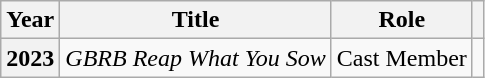<table class="wikitable sortable plainrowheaders">
<tr>
<th scope="col">Year</th>
<th scope="col">Title</th>
<th scope="col">Role</th>
<th scope="col" class="unsortable"></th>
</tr>
<tr>
<th scope="row">2023</th>
<td><em>GBRB Reap What You Sow</em></td>
<td>Cast Member</td>
<td style="text-align:center"></td>
</tr>
</table>
